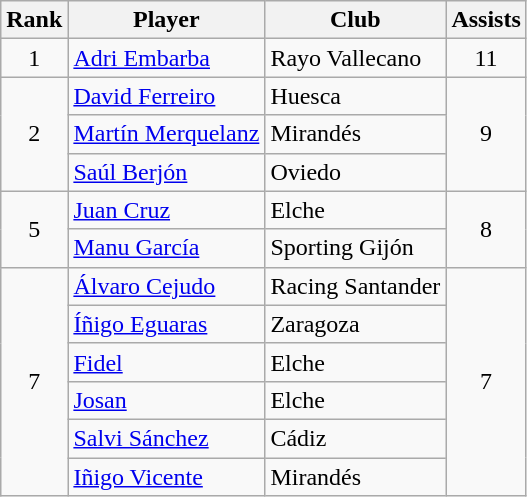<table class="wikitable" style="text-align:center">
<tr>
<th>Rank</th>
<th>Player</th>
<th>Club</th>
<th>Assists</th>
</tr>
<tr>
<td>1</td>
<td align=left> <a href='#'>Adri Embarba</a></td>
<td align=left>Rayo Vallecano</td>
<td>11</td>
</tr>
<tr>
<td rowspan=3>2</td>
<td align=left> <a href='#'>David Ferreiro</a></td>
<td align=left>Huesca</td>
<td rowspan=3>9</td>
</tr>
<tr>
<td align=left> <a href='#'>Martín Merquelanz</a></td>
<td align=left>Mirandés</td>
</tr>
<tr>
<td align=left> <a href='#'>Saúl Berjón</a></td>
<td align=left>Oviedo</td>
</tr>
<tr>
<td rowspan=2>5</td>
<td align=left> <a href='#'>Juan Cruz</a></td>
<td align=left>Elche</td>
<td rowspan=2>8</td>
</tr>
<tr>
<td align=left> <a href='#'>Manu García</a></td>
<td align=left>Sporting Gijón</td>
</tr>
<tr>
<td rowspan=6>7</td>
<td align=left> <a href='#'>Álvaro Cejudo</a></td>
<td align=left>Racing Santander</td>
<td rowspan=6>7</td>
</tr>
<tr>
<td align=left> <a href='#'>Íñigo Eguaras</a></td>
<td align=left>Zaragoza</td>
</tr>
<tr>
<td align=left> <a href='#'>Fidel</a></td>
<td align=left>Elche</td>
</tr>
<tr>
<td align=left> <a href='#'>Josan</a></td>
<td align=left>Elche</td>
</tr>
<tr>
<td align=left> <a href='#'>Salvi Sánchez</a></td>
<td align=left>Cádiz</td>
</tr>
<tr>
<td align=left> <a href='#'>Iñigo Vicente</a></td>
<td align=left>Mirandés</td>
</tr>
</table>
